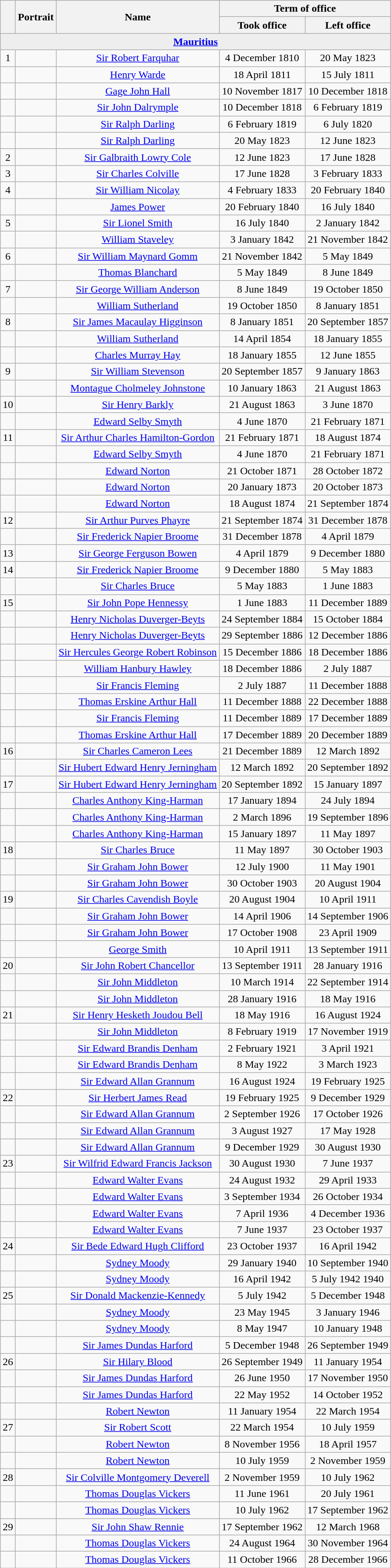<table class="wikitable" style="text-align:center;">
<tr>
<th rowspan="2"></th>
<th rowspan="2">Portrait</th>
<th rowspan="2">Name</th>
<th colspan="3">Term of office</th>
</tr>
<tr>
<th>Took office</th>
<th>Left office</th>
</tr>
<tr bgcolor=#EEEEEE>
<td colspan=8><strong><a href='#'>Mauritius</a></strong></td>
</tr>
<tr>
<td>1</td>
<td></td>
<td><a href='#'>Sir Robert Farquhar</a></td>
<td>4 December 1810</td>
<td>20 May 1823</td>
</tr>
<tr>
<td></td>
<td></td>
<td><a href='#'>Henry Warde</a><br></td>
<td>18 April 1811</td>
<td>15 July 1811</td>
</tr>
<tr>
<td></td>
<td></td>
<td><a href='#'>Gage John Hall</a><br></td>
<td>10 November 1817</td>
<td>10 December 1818</td>
</tr>
<tr>
<td></td>
<td></td>
<td><a href='#'>Sir John Dalrymple</a><br></td>
<td>10 December 1818</td>
<td>6 February 1819</td>
</tr>
<tr>
<td></td>
<td></td>
<td><a href='#'>Sir Ralph Darling</a><br></td>
<td>6 February 1819</td>
<td>6 July 1820</td>
</tr>
<tr>
<td></td>
<td></td>
<td><a href='#'>Sir Ralph Darling</a><br></td>
<td>20 May 1823</td>
<td>12 June 1823</td>
</tr>
<tr>
<td>2</td>
<td></td>
<td><a href='#'>Sir Galbraith Lowry Cole</a></td>
<td>12 June 1823</td>
<td>17 June 1828</td>
</tr>
<tr>
<td>3</td>
<td></td>
<td><a href='#'>Sir Charles Colville</a></td>
<td>17 June 1828</td>
<td>3 February 1833</td>
</tr>
<tr>
<td>4</td>
<td></td>
<td><a href='#'>Sir William Nicolay</a></td>
<td>4 February 1833</td>
<td>20 February 1840</td>
</tr>
<tr>
<td></td>
<td></td>
<td><a href='#'>James Power</a><br></td>
<td>20 February 1840</td>
<td>16 July 1840</td>
</tr>
<tr>
<td>5</td>
<td></td>
<td><a href='#'>Sir Lionel Smith</a></td>
<td>16 July 1840</td>
<td>2 January 1842</td>
</tr>
<tr>
<td></td>
<td></td>
<td><a href='#'>William Staveley</a><br></td>
<td>3 January 1842</td>
<td>21 November 1842</td>
</tr>
<tr>
<td>6</td>
<td></td>
<td><a href='#'>Sir William Maynard Gomm</a></td>
<td>21 November 1842</td>
<td>5 May 1849</td>
</tr>
<tr>
<td></td>
<td></td>
<td><a href='#'>Thomas Blanchard</a><br></td>
<td>5 May 1849</td>
<td>8 June 1849</td>
</tr>
<tr>
<td>7</td>
<td></td>
<td><a href='#'>Sir George William Anderson</a></td>
<td>8 June 1849</td>
<td>19 October 1850</td>
</tr>
<tr>
<td></td>
<td></td>
<td><a href='#'>William Sutherland</a><br></td>
<td>19 October 1850</td>
<td>8 January 1851</td>
</tr>
<tr>
<td>8</td>
<td></td>
<td><a href='#'>Sir James Macaulay Higginson</a></td>
<td>8 January 1851</td>
<td>20 September 1857</td>
</tr>
<tr>
<td></td>
<td></td>
<td><a href='#'>William Sutherland</a><br></td>
<td>14 April 1854</td>
<td>18 January 1855</td>
</tr>
<tr>
<td></td>
<td></td>
<td><a href='#'>Charles Murray Hay</a><br></td>
<td>18 January 1855</td>
<td>12 June 1855</td>
</tr>
<tr>
<td>9</td>
<td></td>
<td><a href='#'>Sir William Stevenson</a></td>
<td>20 September 1857</td>
<td>9 January 1863</td>
</tr>
<tr>
<td></td>
<td></td>
<td><a href='#'>Montague Cholmeley Johnstone</a><br></td>
<td>10 January 1863</td>
<td>21 August 1863</td>
</tr>
<tr>
<td>10</td>
<td></td>
<td><a href='#'>Sir Henry Barkly</a></td>
<td>21 August 1863</td>
<td>3 June 1870</td>
</tr>
<tr>
<td></td>
<td></td>
<td><a href='#'>Edward Selby Smyth</a><br></td>
<td>4 June 1870</td>
<td>21 February 1871</td>
</tr>
<tr>
<td>11</td>
<td></td>
<td><a href='#'>Sir Arthur Charles Hamilton-Gordon</a></td>
<td>21 February 1871</td>
<td>18 August 1874</td>
</tr>
<tr>
<td></td>
<td></td>
<td><a href='#'>Edward Selby Smyth</a><br></td>
<td>4 June 1870</td>
<td>21 February 1871</td>
</tr>
<tr>
<td></td>
<td></td>
<td><a href='#'>Edward Norton</a><br></td>
<td>21 October 1871</td>
<td>28 October 1872</td>
</tr>
<tr>
<td></td>
<td></td>
<td><a href='#'>Edward Norton</a><br></td>
<td>20 January 1873</td>
<td>20 October 1873</td>
</tr>
<tr>
<td></td>
<td></td>
<td><a href='#'>Edward Norton</a><br></td>
<td>18 August 1874</td>
<td>21 September 1874</td>
</tr>
<tr>
<td>12</td>
<td></td>
<td><a href='#'>Sir Arthur Purves Phayre</a></td>
<td>21 September 1874</td>
<td>31 December 1878</td>
</tr>
<tr>
<td></td>
<td></td>
<td><a href='#'>Sir Frederick Napier Broome</a><br></td>
<td>31 December 1878</td>
<td>4 April 1879</td>
</tr>
<tr>
<td>13</td>
<td></td>
<td><a href='#'>Sir George Ferguson Bowen</a></td>
<td>4 April 1879</td>
<td>9 December 1880</td>
</tr>
<tr>
<td>14</td>
<td></td>
<td><a href='#'>Sir Frederick Napier Broome</a></td>
<td>9 December 1880</td>
<td>5 May 1883</td>
</tr>
<tr>
<td></td>
<td></td>
<td><a href='#'>Sir Charles Bruce</a><br></td>
<td>5 May 1883</td>
<td>1 June 1883</td>
</tr>
<tr>
<td>15</td>
<td></td>
<td><a href='#'>Sir John Pope Hennessy</a><br></td>
<td>1 June 1883</td>
<td>11 December 1889</td>
</tr>
<tr>
<td></td>
<td></td>
<td><a href='#'>Henry Nicholas Duverger-Beyts</a><br></td>
<td>24 September 1884</td>
<td>15 October 1884</td>
</tr>
<tr>
<td></td>
<td></td>
<td><a href='#'>Henry Nicholas Duverger-Beyts</a><br></td>
<td>29 September 1886</td>
<td>12 December 1886</td>
</tr>
<tr>
<td></td>
<td></td>
<td><a href='#'>Sir Hercules George Robert Robinson</a><br></td>
<td>15 December 1886</td>
<td>18 December 1886</td>
</tr>
<tr>
<td></td>
<td></td>
<td><a href='#'>William Hanbury Hawley</a><br></td>
<td>18 December 1886</td>
<td>2 July 1887</td>
</tr>
<tr>
<td></td>
<td></td>
<td><a href='#'>Sir Francis Fleming</a><br></td>
<td>2 July 1887</td>
<td>11 December 1888</td>
</tr>
<tr>
<td></td>
<td></td>
<td><a href='#'>Thomas Erskine Arthur Hall</a><br></td>
<td>11 December 1888</td>
<td>22 December 1888</td>
</tr>
<tr>
<td></td>
<td></td>
<td><a href='#'>Sir Francis Fleming</a><br></td>
<td>11 December 1889</td>
<td>17 December 1889</td>
</tr>
<tr>
<td></td>
<td></td>
<td><a href='#'>Thomas Erskine Arthur Hall</a><br></td>
<td>17 December 1889</td>
<td>20 December 1889</td>
</tr>
<tr>
<td>16</td>
<td></td>
<td><a href='#'>Sir Charles Cameron Lees</a></td>
<td>21 December 1889</td>
<td>12 March 1892</td>
</tr>
<tr>
<td></td>
<td></td>
<td><a href='#'>Sir Hubert Edward Henry Jerningham</a><br></td>
<td>12 March 1892</td>
<td>20 September 1892</td>
</tr>
<tr>
<td>17</td>
<td></td>
<td><a href='#'>Sir Hubert Edward Henry Jerningham</a></td>
<td>20 September 1892</td>
<td>15 January 1897</td>
</tr>
<tr>
<td></td>
<td></td>
<td><a href='#'>Charles Anthony King-Harman</a><br></td>
<td>17 January 1894</td>
<td>24 July 1894</td>
</tr>
<tr>
<td></td>
<td></td>
<td><a href='#'>Charles Anthony King-Harman</a><br></td>
<td>2 March 1896</td>
<td>19 September 1896</td>
</tr>
<tr>
<td></td>
<td></td>
<td><a href='#'>Charles Anthony King-Harman</a><br></td>
<td>15 January 1897</td>
<td>11 May 1897</td>
</tr>
<tr>
<td>18</td>
<td></td>
<td><a href='#'>Sir Charles Bruce</a></td>
<td>11 May 1897</td>
<td>30 October 1903</td>
</tr>
<tr>
<td></td>
<td></td>
<td><a href='#'>Sir Graham John Bower</a><br></td>
<td>12 July 1900</td>
<td>11 May 1901</td>
</tr>
<tr>
<td></td>
<td></td>
<td><a href='#'>Sir Graham John Bower</a><br></td>
<td>30 October 1903</td>
<td>20 August 1904</td>
</tr>
<tr>
<td>19</td>
<td></td>
<td><a href='#'>Sir Charles Cavendish Boyle</a></td>
<td>20 August 1904</td>
<td>10 April 1911</td>
</tr>
<tr>
<td></td>
<td></td>
<td><a href='#'>Sir Graham John Bower</a><br></td>
<td>14 April 1906</td>
<td>14 September 1906</td>
</tr>
<tr>
<td></td>
<td></td>
<td><a href='#'>Sir Graham John Bower</a><br></td>
<td>17 October 1908</td>
<td>23 April 1909</td>
</tr>
<tr>
<td></td>
<td></td>
<td><a href='#'>George Smith</a><br></td>
<td>10 April 1911</td>
<td>13 September 1911</td>
</tr>
<tr>
<td>20</td>
<td></td>
<td><a href='#'>Sir John Robert Chancellor</a></td>
<td>13 September 1911</td>
<td>28 January 1916</td>
</tr>
<tr>
<td></td>
<td></td>
<td><a href='#'>Sir John Middleton</a><br></td>
<td>10 March 1914</td>
<td>22 September 1914</td>
</tr>
<tr>
<td></td>
<td></td>
<td><a href='#'>Sir John Middleton</a><br></td>
<td>28 January 1916</td>
<td>18 May 1916</td>
</tr>
<tr>
<td>21</td>
<td></td>
<td><a href='#'>Sir Henry Hesketh Joudou Bell</a></td>
<td>18 May 1916</td>
<td>16 August 1924</td>
</tr>
<tr>
<td></td>
<td></td>
<td><a href='#'>Sir John Middleton</a><br></td>
<td>8 February 1919</td>
<td>17 November 1919</td>
</tr>
<tr>
<td></td>
<td></td>
<td><a href='#'>Sir Edward Brandis Denham</a><br></td>
<td>2 February 1921</td>
<td>3 April 1921</td>
</tr>
<tr>
<td></td>
<td></td>
<td><a href='#'>Sir Edward Brandis Denham</a><br></td>
<td>8 May 1922</td>
<td>3 March 1923</td>
</tr>
<tr>
<td></td>
<td></td>
<td><a href='#'>Sir Edward Allan Grannum</a><br></td>
<td>16 August 1924</td>
<td>19 February 1925</td>
</tr>
<tr>
<td>22</td>
<td></td>
<td><a href='#'>Sir Herbert James Read</a></td>
<td>19 February 1925</td>
<td>9 December 1929</td>
</tr>
<tr>
<td></td>
<td></td>
<td><a href='#'>Sir Edward Allan Grannum</a><br></td>
<td>2 September 1926</td>
<td>17 October 1926</td>
</tr>
<tr>
<td></td>
<td></td>
<td><a href='#'>Sir Edward Allan Grannum</a><br></td>
<td>3 August 1927</td>
<td>17 May 1928</td>
</tr>
<tr>
<td></td>
<td></td>
<td><a href='#'>Sir Edward Allan Grannum</a><br></td>
<td>9 December 1929</td>
<td>30 August 1930</td>
</tr>
<tr>
<td>23</td>
<td></td>
<td><a href='#'>Sir Wilfrid Edward Francis Jackson</a></td>
<td>30 August 1930</td>
<td>7 June 1937</td>
</tr>
<tr>
<td></td>
<td></td>
<td><a href='#'>Edward Walter Evans</a><br></td>
<td>24 August 1932</td>
<td>29 April 1933</td>
</tr>
<tr>
<td></td>
<td></td>
<td><a href='#'>Edward Walter Evans</a><br></td>
<td>3 September 1934</td>
<td>26 October 1934</td>
</tr>
<tr>
<td></td>
<td></td>
<td><a href='#'>Edward Walter Evans</a><br></td>
<td>7 April 1936</td>
<td>4 December 1936</td>
</tr>
<tr>
<td></td>
<td></td>
<td><a href='#'>Edward Walter Evans</a><br></td>
<td>7 June 1937</td>
<td>23 October 1937</td>
</tr>
<tr>
<td>24</td>
<td></td>
<td><a href='#'>Sir Bede Edward Hugh Clifford</a></td>
<td>23 October 1937</td>
<td>16 April 1942</td>
</tr>
<tr>
<td></td>
<td></td>
<td><a href='#'>Sydney Moody</a><br></td>
<td>29 January 1940</td>
<td>10 September 1940</td>
</tr>
<tr>
<td></td>
<td></td>
<td><a href='#'>Sydney Moody</a><br></td>
<td>16 April 1942</td>
<td>5 July 1942 1940</td>
</tr>
<tr>
<td>25</td>
<td></td>
<td><a href='#'>Sir Donald Mackenzie-Kennedy</a></td>
<td>5 July 1942</td>
<td>5 December 1948</td>
</tr>
<tr>
<td></td>
<td></td>
<td><a href='#'>Sydney Moody</a><br></td>
<td>23 May 1945</td>
<td>3 January 1946</td>
</tr>
<tr>
<td></td>
<td></td>
<td><a href='#'>Sydney Moody</a><br></td>
<td>8 May 1947</td>
<td>10 January 1948</td>
</tr>
<tr>
<td></td>
<td></td>
<td><a href='#'>Sir James Dundas Harford</a><br></td>
<td>5 December 1948</td>
<td>26 September 1949</td>
</tr>
<tr>
<td>26</td>
<td></td>
<td><a href='#'>Sir Hilary Blood</a></td>
<td>26 September 1949</td>
<td>11 January 1954</td>
</tr>
<tr>
<td></td>
<td></td>
<td><a href='#'>Sir James Dundas Harford</a><br></td>
<td>26 June 1950</td>
<td>17 November 1950</td>
</tr>
<tr>
<td></td>
<td></td>
<td><a href='#'>Sir James Dundas Harford</a><br></td>
<td>22 May 1952</td>
<td>14 October 1952</td>
</tr>
<tr>
<td></td>
<td></td>
<td><a href='#'>Robert Newton</a><br></td>
<td>11 January 1954</td>
<td>22 March 1954</td>
</tr>
<tr>
<td>27</td>
<td></td>
<td><a href='#'>Sir Robert Scott</a></td>
<td>22 March 1954</td>
<td>10 July 1959</td>
</tr>
<tr>
<td></td>
<td></td>
<td><a href='#'>Robert Newton</a><br></td>
<td>8 November 1956</td>
<td>18 April 1957</td>
</tr>
<tr>
<td></td>
<td></td>
<td><a href='#'>Robert Newton</a><br></td>
<td>10 July 1959</td>
<td>2 November 1959</td>
</tr>
<tr>
<td>28</td>
<td></td>
<td><a href='#'>Sir Colville Montgomery Deverell</a></td>
<td>2 November 1959</td>
<td>10 July 1962</td>
</tr>
<tr>
<td></td>
<td></td>
<td><a href='#'>Thomas Douglas Vickers</a><br></td>
<td>11 June 1961</td>
<td>20 July 1961</td>
</tr>
<tr>
<td></td>
<td></td>
<td><a href='#'>Thomas Douglas Vickers</a><br></td>
<td>10 July 1962</td>
<td>17 September 1962</td>
</tr>
<tr>
<td>29</td>
<td></td>
<td><a href='#'>Sir John Shaw Rennie</a></td>
<td>17 September 1962</td>
<td>12 March 1968</td>
</tr>
<tr>
<td></td>
<td></td>
<td><a href='#'>Thomas Douglas Vickers</a><br></td>
<td>24 August 1964</td>
<td>30 November 1964</td>
</tr>
<tr>
<td></td>
<td></td>
<td><a href='#'>Thomas Douglas Vickers</a><br></td>
<td>11 October 1966</td>
<td>28 December 1966</td>
</tr>
</table>
